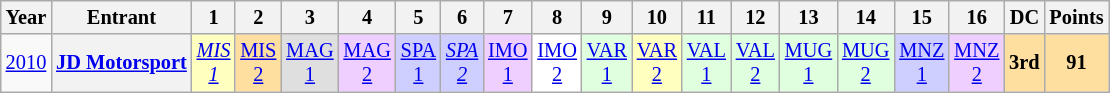<table class="wikitable" style="text-align:center; font-size:85%">
<tr>
<th>Year</th>
<th>Entrant</th>
<th>1</th>
<th>2</th>
<th>3</th>
<th>4</th>
<th>5</th>
<th>6</th>
<th>7</th>
<th>8</th>
<th>9</th>
<th>10</th>
<th>11</th>
<th>12</th>
<th>13</th>
<th>14</th>
<th>15</th>
<th>16</th>
<th>DC</th>
<th>Points</th>
</tr>
<tr>
<td><a href='#'>2010</a></td>
<th nowrap><a href='#'>JD Motorsport</a></th>
<td style="background:#ffffbf;"><em><a href='#'>MIS<br>1</a></em><br></td>
<td style="background:#ffdf9f;"><a href='#'>MIS<br>2</a><br></td>
<td style="background:#dfdfdf;"><a href='#'>MAG<br>1</a><br></td>
<td style="background:#efcfff;"><a href='#'>MAG<br>2</a><br></td>
<td style="background:#cfcfff;"><a href='#'>SPA<br>1</a><br></td>
<td style="background:#cfcfff;"><em><a href='#'>SPA<br>2</a></em><br></td>
<td style="background:#efcfff;"><a href='#'>IMO<br>1</a><br></td>
<td style="background:#ffffff;"><a href='#'>IMO<br>2</a><br></td>
<td style="background:#dfffdf;"><a href='#'>VAR<br>1</a><br></td>
<td style="background:#ffffbf;"><a href='#'>VAR<br>2</a><br></td>
<td style="background:#dfffdf;"><a href='#'>VAL<br>1</a><br></td>
<td style="background:#dfffdf;"><a href='#'>VAL<br>2</a><br></td>
<td style="background:#dfffdf;"><a href='#'>MUG<br>1</a><br></td>
<td style="background:#dfffdf;"><a href='#'>MUG<br>2</a><br></td>
<td style="background:#cfcfff;"><a href='#'>MNZ<br>1</a><br></td>
<td style="background:#efcfff;"><a href='#'>MNZ<br>2</a><br></td>
<th style="background:#ffdf9f;">3rd</th>
<th style="background:#ffdf9f;">91</th>
</tr>
</table>
